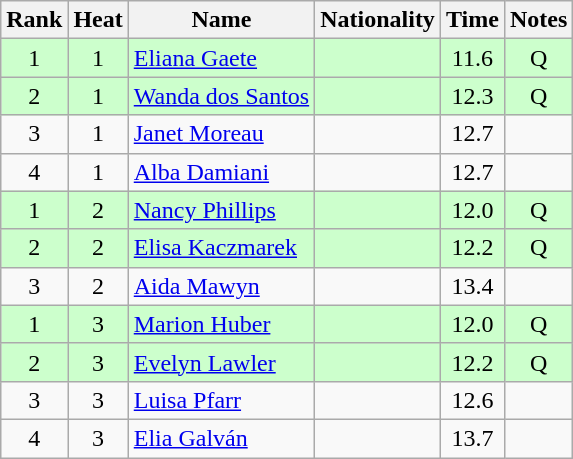<table class="wikitable sortable" style="text-align:center">
<tr>
<th>Rank</th>
<th>Heat</th>
<th>Name</th>
<th>Nationality</th>
<th>Time</th>
<th>Notes</th>
</tr>
<tr bgcolor=ccffcc>
<td>1</td>
<td>1</td>
<td align=left><a href='#'>Eliana Gaete</a></td>
<td align=left></td>
<td>11.6</td>
<td>Q</td>
</tr>
<tr bgcolor=ccffcc>
<td>2</td>
<td>1</td>
<td align=left><a href='#'>Wanda dos Santos</a></td>
<td align=left></td>
<td>12.3</td>
<td>Q</td>
</tr>
<tr>
<td>3</td>
<td>1</td>
<td align=left><a href='#'>Janet Moreau</a></td>
<td align=left></td>
<td>12.7</td>
<td></td>
</tr>
<tr>
<td>4</td>
<td>1</td>
<td align=left><a href='#'>Alba Damiani</a></td>
<td align=left></td>
<td>12.7</td>
<td></td>
</tr>
<tr bgcolor=ccffcc>
<td>1</td>
<td>2</td>
<td align=left><a href='#'>Nancy Phillips</a></td>
<td align=left></td>
<td>12.0</td>
<td>Q</td>
</tr>
<tr bgcolor=ccffcc>
<td>2</td>
<td>2</td>
<td align=left><a href='#'>Elisa Kaczmarek</a></td>
<td align=left></td>
<td>12.2</td>
<td>Q</td>
</tr>
<tr>
<td>3</td>
<td>2</td>
<td align=left><a href='#'>Aida Mawyn</a></td>
<td align=left></td>
<td>13.4</td>
<td></td>
</tr>
<tr bgcolor=ccffcc>
<td>1</td>
<td>3</td>
<td align=left><a href='#'>Marion Huber</a></td>
<td align=left></td>
<td>12.0</td>
<td>Q</td>
</tr>
<tr bgcolor=ccffcc>
<td>2</td>
<td>3</td>
<td align=left><a href='#'>Evelyn Lawler</a></td>
<td align=left></td>
<td>12.2</td>
<td>Q</td>
</tr>
<tr>
<td>3</td>
<td>3</td>
<td align=left><a href='#'>Luisa Pfarr</a></td>
<td align=left></td>
<td>12.6</td>
<td></td>
</tr>
<tr>
<td>4</td>
<td>3</td>
<td align=left><a href='#'>Elia Galván</a></td>
<td align=left></td>
<td>13.7</td>
<td></td>
</tr>
</table>
